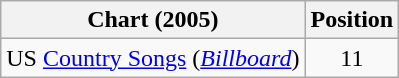<table class="wikitable">
<tr>
<th scope="col">Chart (2005)</th>
<th scope="col">Position</th>
</tr>
<tr>
<td>US <a href='#'>Country Songs</a> (<em><a href='#'>Billboard</a></em>)</td>
<td align="center">11</td>
</tr>
</table>
